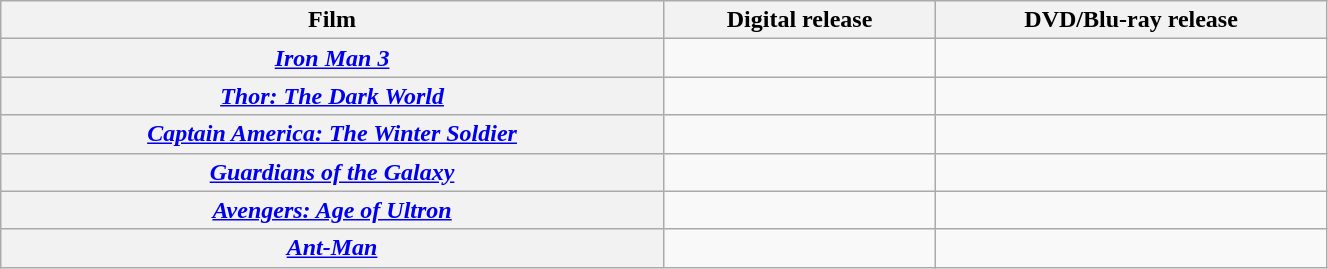<table class="wikitable plainrowheaders" style="text-align: left; width: 70%;">
<tr>
<th scope="col">Film</th>
<th scope="col">Digital release</th>
<th scope="col">DVD/Blu-ray release</th>
</tr>
<tr>
<th scope="row"><em><a href='#'>Iron Man 3</a></em></th>
<td></td>
<td></td>
</tr>
<tr>
<th scope="row"><em><a href='#'>Thor: The Dark World</a></em></th>
<td></td>
<td></td>
</tr>
<tr>
<th scope="row"><em><a href='#'>Captain America: The Winter Soldier</a></em></th>
<td></td>
<td></td>
</tr>
<tr>
<th scope="row"><em><a href='#'>Guardians of the Galaxy</a></em></th>
<td></td>
<td></td>
</tr>
<tr>
<th scope="row"><em><a href='#'>Avengers: Age of Ultron</a></em></th>
<td></td>
<td></td>
</tr>
<tr>
<th scope="row"><em><a href='#'>Ant-Man</a></em></th>
<td></td>
<td></td>
</tr>
</table>
